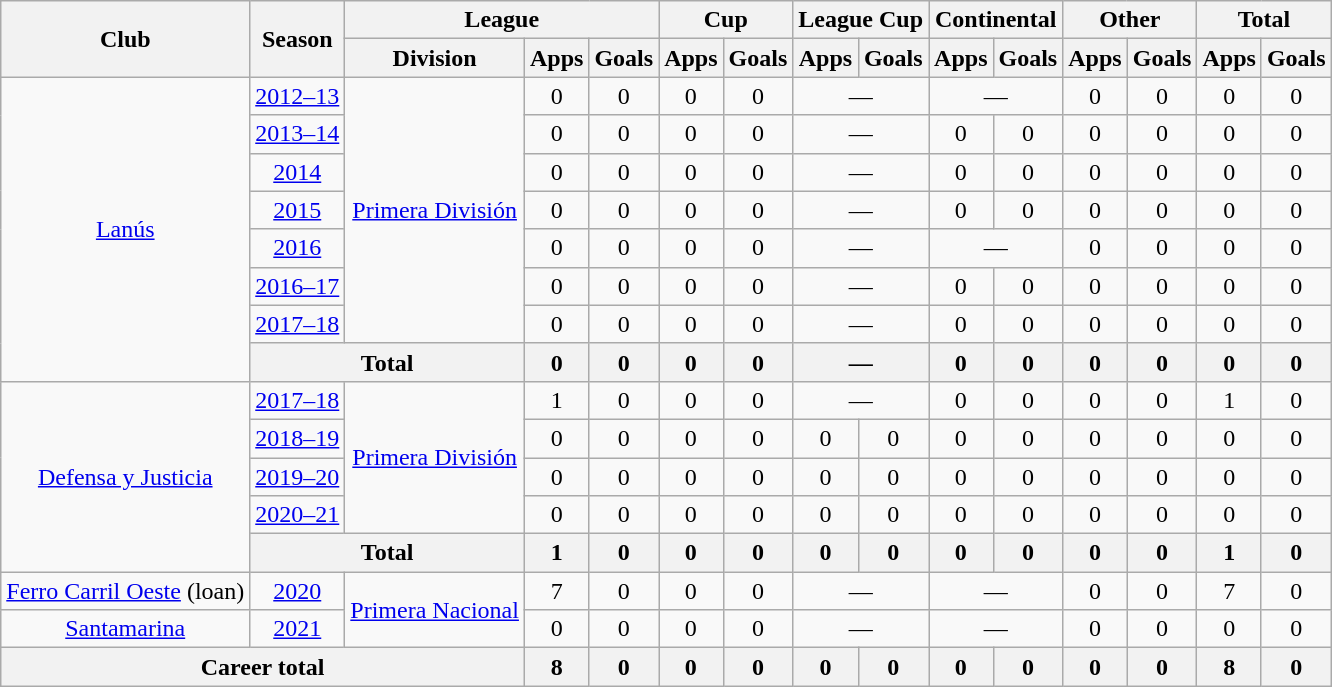<table class="wikitable" style="text-align:center">
<tr>
<th rowspan="2">Club</th>
<th rowspan="2">Season</th>
<th colspan="3">League</th>
<th colspan="2">Cup</th>
<th colspan="2">League Cup</th>
<th colspan="2">Continental</th>
<th colspan="2">Other</th>
<th colspan="2">Total</th>
</tr>
<tr>
<th>Division</th>
<th>Apps</th>
<th>Goals</th>
<th>Apps</th>
<th>Goals</th>
<th>Apps</th>
<th>Goals</th>
<th>Apps</th>
<th>Goals</th>
<th>Apps</th>
<th>Goals</th>
<th>Apps</th>
<th>Goals</th>
</tr>
<tr>
<td rowspan="8"><a href='#'>Lanús</a></td>
<td><a href='#'>2012–13</a></td>
<td rowspan="7"><a href='#'>Primera División</a></td>
<td>0</td>
<td>0</td>
<td>0</td>
<td>0</td>
<td colspan="2">—</td>
<td colspan="2">—</td>
<td>0</td>
<td>0</td>
<td>0</td>
<td>0</td>
</tr>
<tr>
<td><a href='#'>2013–14</a></td>
<td>0</td>
<td>0</td>
<td>0</td>
<td>0</td>
<td colspan="2">—</td>
<td>0</td>
<td>0</td>
<td>0</td>
<td>0</td>
<td>0</td>
<td>0</td>
</tr>
<tr>
<td><a href='#'>2014</a></td>
<td>0</td>
<td>0</td>
<td>0</td>
<td>0</td>
<td colspan="2">—</td>
<td>0</td>
<td>0</td>
<td>0</td>
<td>0</td>
<td>0</td>
<td>0</td>
</tr>
<tr>
<td><a href='#'>2015</a></td>
<td>0</td>
<td>0</td>
<td>0</td>
<td>0</td>
<td colspan="2">—</td>
<td>0</td>
<td>0</td>
<td>0</td>
<td>0</td>
<td>0</td>
<td>0</td>
</tr>
<tr>
<td><a href='#'>2016</a></td>
<td>0</td>
<td>0</td>
<td>0</td>
<td>0</td>
<td colspan="2">—</td>
<td colspan="2">—</td>
<td>0</td>
<td>0</td>
<td>0</td>
<td>0</td>
</tr>
<tr>
<td><a href='#'>2016–17</a></td>
<td>0</td>
<td>0</td>
<td>0</td>
<td>0</td>
<td colspan="2">—</td>
<td>0</td>
<td>0</td>
<td>0</td>
<td>0</td>
<td>0</td>
<td>0</td>
</tr>
<tr>
<td><a href='#'>2017–18</a></td>
<td>0</td>
<td>0</td>
<td>0</td>
<td>0</td>
<td colspan="2">—</td>
<td>0</td>
<td>0</td>
<td>0</td>
<td>0</td>
<td>0</td>
<td>0</td>
</tr>
<tr>
<th colspan="2">Total</th>
<th>0</th>
<th>0</th>
<th>0</th>
<th>0</th>
<th colspan="2">—</th>
<th>0</th>
<th>0</th>
<th>0</th>
<th>0</th>
<th>0</th>
<th>0</th>
</tr>
<tr>
<td rowspan="5"><a href='#'>Defensa y Justicia</a></td>
<td><a href='#'>2017–18</a></td>
<td rowspan="4"><a href='#'>Primera División</a></td>
<td>1</td>
<td>0</td>
<td>0</td>
<td>0</td>
<td colspan="2">—</td>
<td>0</td>
<td>0</td>
<td>0</td>
<td>0</td>
<td>1</td>
<td>0</td>
</tr>
<tr>
<td><a href='#'>2018–19</a></td>
<td>0</td>
<td>0</td>
<td>0</td>
<td>0</td>
<td>0</td>
<td>0</td>
<td>0</td>
<td>0</td>
<td>0</td>
<td>0</td>
<td>0</td>
<td>0</td>
</tr>
<tr>
<td><a href='#'>2019–20</a></td>
<td>0</td>
<td>0</td>
<td>0</td>
<td>0</td>
<td>0</td>
<td>0</td>
<td>0</td>
<td>0</td>
<td>0</td>
<td>0</td>
<td>0</td>
<td>0</td>
</tr>
<tr>
<td><a href='#'>2020–21</a></td>
<td>0</td>
<td>0</td>
<td>0</td>
<td>0</td>
<td>0</td>
<td>0</td>
<td>0</td>
<td>0</td>
<td>0</td>
<td>0</td>
<td>0</td>
<td>0</td>
</tr>
<tr>
<th colspan="2">Total</th>
<th>1</th>
<th>0</th>
<th>0</th>
<th>0</th>
<th>0</th>
<th>0</th>
<th>0</th>
<th>0</th>
<th>0</th>
<th>0</th>
<th>1</th>
<th>0</th>
</tr>
<tr>
<td rowspan="1"><a href='#'>Ferro Carril Oeste</a> (loan)</td>
<td><a href='#'>2020</a></td>
<td rowspan="2"><a href='#'>Primera Nacional</a></td>
<td>7</td>
<td>0</td>
<td>0</td>
<td>0</td>
<td colspan="2">—</td>
<td colspan="2">—</td>
<td>0</td>
<td>0</td>
<td>7</td>
<td>0</td>
</tr>
<tr>
<td rowspan="1"><a href='#'>Santamarina</a></td>
<td><a href='#'>2021</a></td>
<td>0</td>
<td>0</td>
<td>0</td>
<td>0</td>
<td colspan="2">—</td>
<td colspan="2">—</td>
<td>0</td>
<td>0</td>
<td>0</td>
<td>0</td>
</tr>
<tr>
<th colspan="3">Career total</th>
<th>8</th>
<th>0</th>
<th>0</th>
<th>0</th>
<th>0</th>
<th>0</th>
<th>0</th>
<th>0</th>
<th>0</th>
<th>0</th>
<th>8</th>
<th>0</th>
</tr>
</table>
